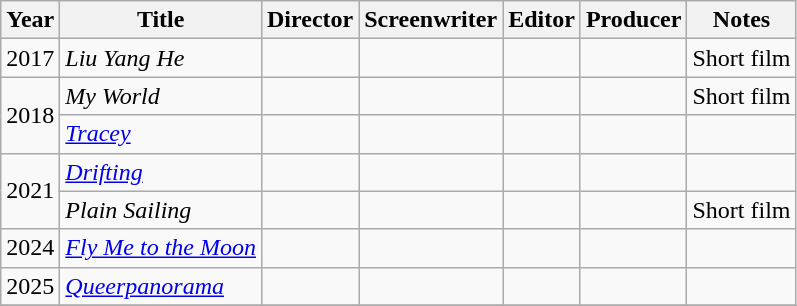<table class="wikitable">
<tr>
<th>Year</th>
<th>Title</th>
<th>Director</th>
<th>Screenwriter</th>
<th>Editor</th>
<th>Producer</th>
<th>Notes</th>
</tr>
<tr>
<td>2017</td>
<td><em>Liu Yang He</em></td>
<td></td>
<td></td>
<td></td>
<td></td>
<td>Short film</td>
</tr>
<tr>
<td rowspan="2">2018</td>
<td><em>My World</em></td>
<td></td>
<td></td>
<td></td>
<td></td>
<td>Short film</td>
</tr>
<tr>
<td><a href='#'><em>Tracey</em></a></td>
<td></td>
<td></td>
<td></td>
<td></td>
<td></td>
</tr>
<tr>
<td rowspan="2">2021</td>
<td><a href='#'><em>Drifting</em></a></td>
<td></td>
<td></td>
<td></td>
<td></td>
<td></td>
</tr>
<tr>
<td><em>Plain Sailing</em></td>
<td></td>
<td></td>
<td></td>
<td></td>
<td>Short film</td>
</tr>
<tr>
<td>2024</td>
<td><em><a href='#'>Fly Me to the Moon</a></em></td>
<td></td>
<td></td>
<td></td>
<td></td>
<td></td>
</tr>
<tr>
<td>2025</td>
<td><em><a href='#'>Queerpanorama</a></em></td>
<td></td>
<td></td>
<td></td>
<td></td>
<td></td>
</tr>
<tr>
</tr>
</table>
